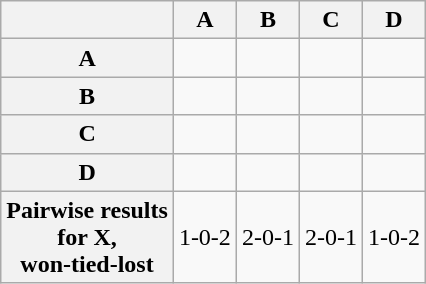<table class="wikitable" border="1">
<tr>
<th></th>
<th>A</th>
<th>B</th>
<th>C</th>
<th>D</th>
</tr>
<tr>
<th scope="row">A</th>
<td></td>
<td></td>
<td></td>
<td></td>
</tr>
<tr>
<th scope="row">B</th>
<td></td>
<td></td>
<td></td>
<td></td>
</tr>
<tr>
<th scope="row">C</th>
<td></td>
<td></td>
<td></td>
<td></td>
</tr>
<tr>
<th scope="row">D</th>
<td></td>
<td></td>
<td></td>
<td></td>
</tr>
<tr>
<th>Pairwise results<br>for X,<br>won-tied-lost</th>
<td>1-0-2</td>
<td>2-0-1</td>
<td>2-0-1</td>
<td>1-0-2</td>
</tr>
</table>
